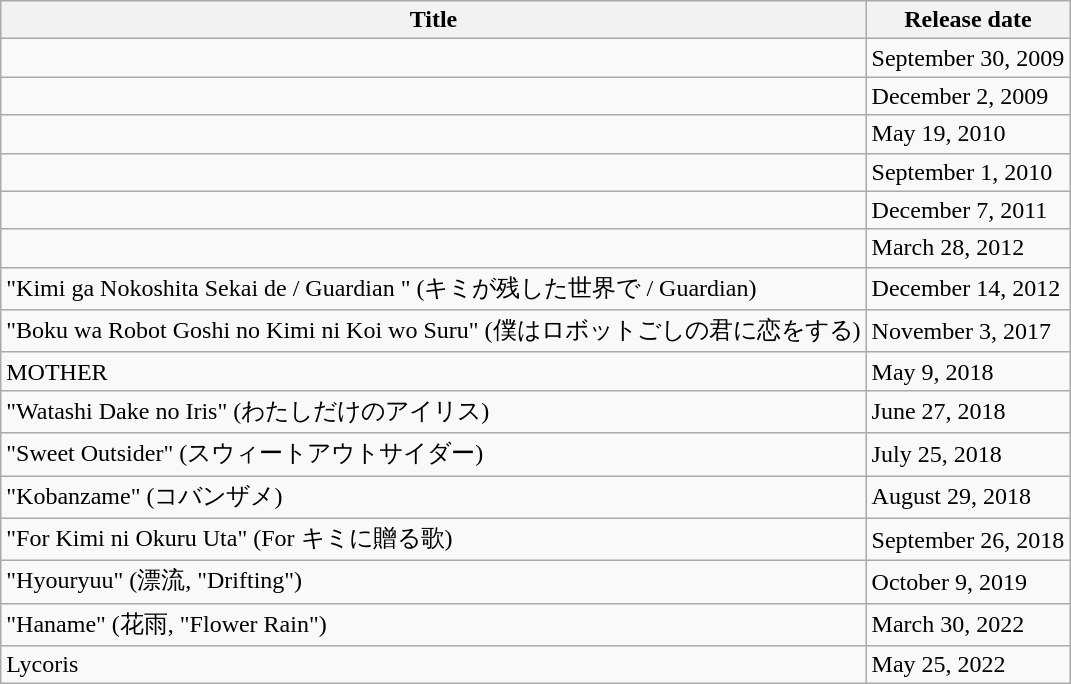<table class="wikitable">
<tr>
<th>Title</th>
<th>Release date</th>
</tr>
<tr>
<td></td>
<td>September 30, 2009</td>
</tr>
<tr>
<td></td>
<td>December 2, 2009</td>
</tr>
<tr>
<td></td>
<td>May 19, 2010</td>
</tr>
<tr>
<td></td>
<td>September 1, 2010</td>
</tr>
<tr>
<td> </td>
<td>December 7, 2011</td>
</tr>
<tr>
<td></td>
<td>March 28, 2012</td>
</tr>
<tr>
<td>"Kimi ga Nokoshita Sekai de / Guardian " (キミが残した世界で / Guardian) </td>
<td>December 14, 2012</td>
</tr>
<tr>
<td>"Boku wa Robot Goshi no Kimi ni Koi wo Suru" (僕はロボットごしの君に恋をする)</td>
<td>November 3, 2017</td>
</tr>
<tr>
<td>MOTHER</td>
<td>May 9, 2018</td>
</tr>
<tr>
<td>"Watashi Dake no Iris" (わたしだけのアイリス)</td>
<td>June 27, 2018</td>
</tr>
<tr>
<td>"Sweet Outsider" (スウィートアウトサイダー)</td>
<td>July 25, 2018</td>
</tr>
<tr>
<td>"Kobanzame" (コバンザメ)</td>
<td>August 29, 2018</td>
</tr>
<tr>
<td>"For Kimi ni Okuru Uta" (For キミに贈る歌)</td>
<td>September 26, 2018</td>
</tr>
<tr>
<td>"Hyouryuu" (漂流, "Drifting")</td>
<td>October 9, 2019</td>
</tr>
<tr>
<td>"Haname" (花雨, "Flower Rain")</td>
<td>March 30, 2022</td>
</tr>
<tr>
<td>Lycoris</td>
<td>May 25, 2022</td>
</tr>
</table>
